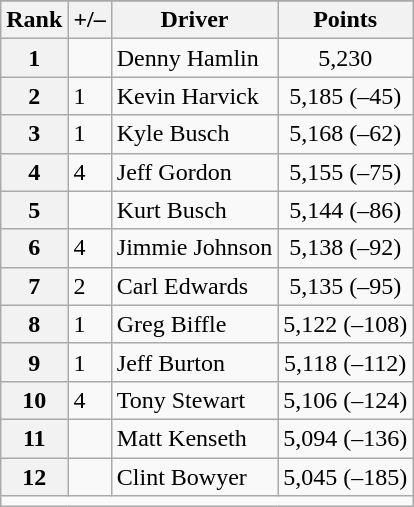<table class="wikitable">
<tr>
</tr>
<tr>
<th scope="col">Rank</th>
<th scope="col">+/–</th>
<th scope="col">Driver</th>
<th scope="col">Points</th>
</tr>
<tr>
<th scope="row">1</th>
<td align="left"></td>
<td>Denny Hamlin</td>
<td style="text-align:center;">5,230</td>
</tr>
<tr>
<th scope="row">2</th>
<td align="left"> 1</td>
<td>Kevin Harvick</td>
<td style="text-align:center;">5,185 (–45)</td>
</tr>
<tr>
<th scope="row">3</th>
<td align="left"> 1</td>
<td>Kyle Busch</td>
<td style="text-align:center;">5,168 (–62)</td>
</tr>
<tr>
<th scope="row">4</th>
<td align="left"> 4</td>
<td>Jeff Gordon</td>
<td style="text-align:center;">5,155 (–75)</td>
</tr>
<tr>
<th scope="row">5</th>
<td align="left"></td>
<td>Kurt Busch</td>
<td style="text-align:center;">5,144 (–86)</td>
</tr>
<tr>
<th scope="row">6</th>
<td align="left"> 4</td>
<td>Jimmie Johnson</td>
<td style="text-align:center;">5,138 (–92)</td>
</tr>
<tr>
<th scope="row">7</th>
<td align="left"> 2</td>
<td>Carl Edwards</td>
<td style="text-align:center;">5,135 (–95)</td>
</tr>
<tr>
<th scope="row">8</th>
<td align="left"> 1</td>
<td>Greg Biffle</td>
<td style="text-align:center;">5,122 (–108)</td>
</tr>
<tr>
<th scope="row">9</th>
<td align="left"> 1</td>
<td>Jeff Burton</td>
<td style="text-align:center;">5,118 (–112)</td>
</tr>
<tr>
<th scope="row">10</th>
<td align="left"> 4</td>
<td>Tony Stewart</td>
<td style="text-align:center;">5,106 (–124)</td>
</tr>
<tr>
<th scope="row">11</th>
<td align="left"></td>
<td>Matt Kenseth</td>
<td style="text-align:center;">5,094 (–136)</td>
</tr>
<tr>
<th scope="row">12</th>
<td align="left"></td>
<td>Clint Bowyer</td>
<td style="text-align:center;">5,045 (–185)</td>
</tr>
<tr class="sortbottom">
<td colspan="9"></td>
</tr>
</table>
